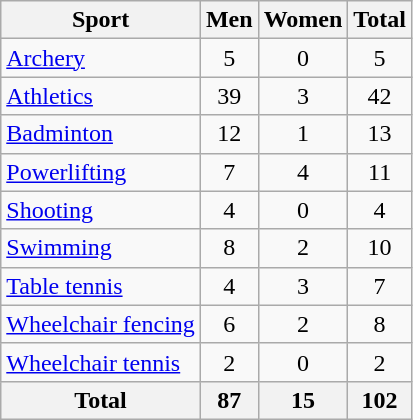<table class="wikitable sortable" style="text-align:center;">
<tr>
<th>Sport</th>
<th>Men</th>
<th>Women</th>
<th>Total</th>
</tr>
<tr>
<td align=left><a href='#'>Archery</a></td>
<td>5</td>
<td>0</td>
<td>5</td>
</tr>
<tr>
<td align=left><a href='#'>Athletics</a></td>
<td>39</td>
<td>3</td>
<td>42</td>
</tr>
<tr>
<td align=left><a href='#'>Badminton</a></td>
<td>12</td>
<td>1</td>
<td>13</td>
</tr>
<tr>
<td align=left><a href='#'>Powerlifting</a></td>
<td>7</td>
<td>4</td>
<td>11</td>
</tr>
<tr>
<td align=left><a href='#'>Shooting</a></td>
<td>4</td>
<td>0</td>
<td>4</td>
</tr>
<tr>
<td align=left><a href='#'>Swimming</a></td>
<td>8</td>
<td>2</td>
<td>10</td>
</tr>
<tr>
<td align=left><a href='#'>Table tennis</a></td>
<td>4</td>
<td>3</td>
<td>7</td>
</tr>
<tr>
<td align=left><a href='#'>Wheelchair fencing</a></td>
<td>6</td>
<td>2</td>
<td>8</td>
</tr>
<tr>
<td align=left><a href='#'>Wheelchair tennis</a></td>
<td>2</td>
<td>0</td>
<td>2</td>
</tr>
<tr class="sortbottom">
<th>Total</th>
<th>87</th>
<th>15</th>
<th>102</th>
</tr>
</table>
